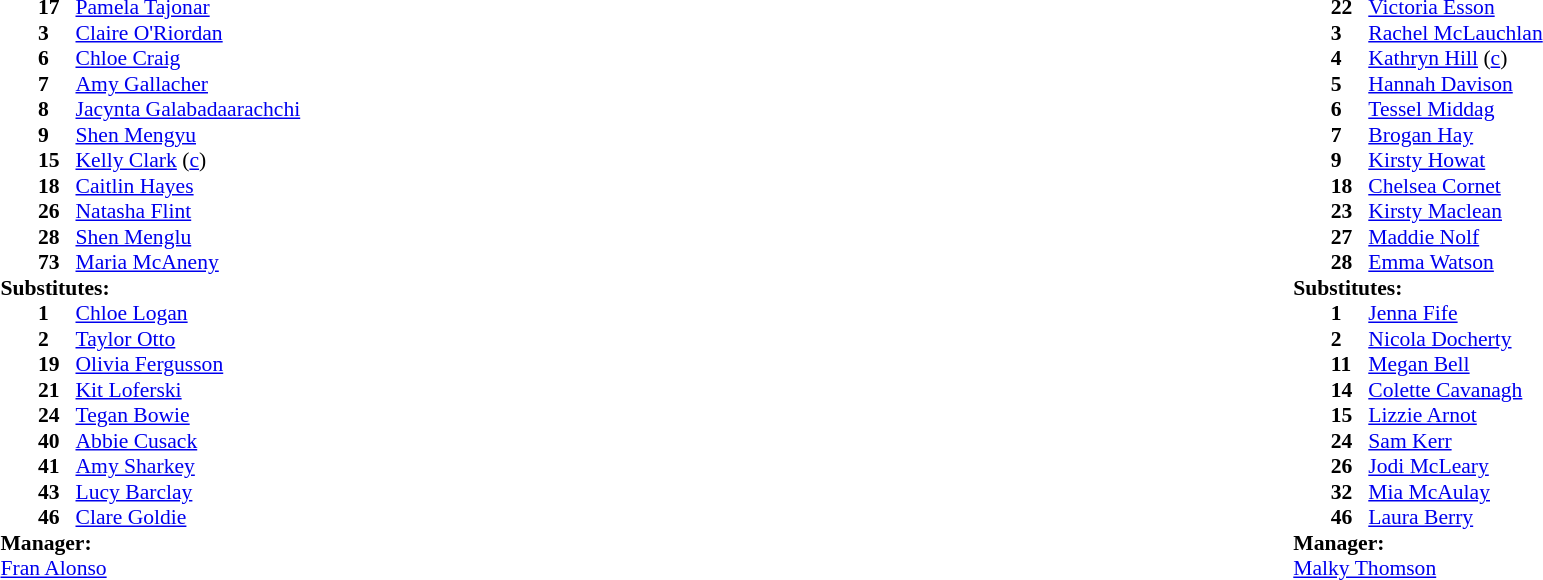<table width="100%">
<tr>
<td valign="top" width="40%"><br><table style="font-size:90%" cellspacing="0" cellpadding="0">
<tr>
<th width=25></th>
<th width=25></th>
</tr>
<tr>
<td></td>
<td><strong>17</strong></td>
<td> <a href='#'>Pamela Tajonar</a></td>
</tr>
<tr>
<td></td>
<td><strong>3</strong></td>
<td> <a href='#'>Claire O'Riordan</a></td>
<td></td>
</tr>
<tr>
<td></td>
<td><strong>6</strong></td>
<td> <a href='#'>Chloe Craig</a></td>
<td></td>
<td></td>
</tr>
<tr>
<td></td>
<td><strong>7</strong></td>
<td> <a href='#'>Amy Gallacher</a></td>
<td></td>
<td></td>
</tr>
<tr>
<td></td>
<td><strong>8</strong></td>
<td> <a href='#'>Jacynta Galabadaarachchi</a></td>
<td></td>
<td></td>
</tr>
<tr>
<td></td>
<td><strong>9</strong></td>
<td> <a href='#'>Shen Mengyu</a></td>
<td></td>
<td></td>
</tr>
<tr>
<td></td>
<td><strong>15</strong></td>
<td> <a href='#'>Kelly Clark</a> (<a href='#'>c</a>)</td>
<td></td>
<td></td>
</tr>
<tr>
<td></td>
<td><strong>18</strong></td>
<td> <a href='#'>Caitlin Hayes</a></td>
<td></td>
<td></td>
</tr>
<tr>
<td></td>
<td><strong>26</strong></td>
<td> <a href='#'>Natasha Flint</a></td>
<td></td>
<td></td>
</tr>
<tr>
<td></td>
<td><strong>28</strong></td>
<td> <a href='#'>Shen Menglu</a></td>
<td></td>
<td></td>
</tr>
<tr>
<td></td>
<td><strong>73</strong></td>
<td> <a href='#'>Maria McAneny</a></td>
<td></td>
<td></td>
</tr>
<tr>
<td colspan="4"><strong>Substitutes:</strong></td>
</tr>
<tr>
<td></td>
<td><strong>1</strong></td>
<td> <a href='#'>Chloe Logan</a></td>
<td></td>
<td></td>
</tr>
<tr>
<td></td>
<td><strong>2</strong></td>
<td> <a href='#'>Taylor Otto</a></td>
<td></td>
<td></td>
</tr>
<tr>
<td></td>
<td><strong>19</strong></td>
<td> <a href='#'>Olivia Fergusson</a></td>
<td></td>
<td></td>
</tr>
<tr>
<td></td>
<td><strong>21</strong></td>
<td> <a href='#'>Kit Loferski</a></td>
<td></td>
<td></td>
</tr>
<tr>
<td></td>
<td><strong>24</strong></td>
<td> <a href='#'>Tegan Bowie</a></td>
<td></td>
<td></td>
</tr>
<tr>
<td></td>
<td><strong>40</strong></td>
<td> <a href='#'>Abbie Cusack</a></td>
<td></td>
<td></td>
</tr>
<tr>
<td></td>
<td><strong>41</strong></td>
<td> <a href='#'>Amy Sharkey</a></td>
<td></td>
<td></td>
</tr>
<tr>
<td></td>
<td><strong>43</strong></td>
<td> <a href='#'>Lucy Barclay</a></td>
<td></td>
<td></td>
</tr>
<tr>
<td></td>
<td><strong>46</strong></td>
<td> <a href='#'>Clare Goldie</a></td>
<td></td>
<td></td>
</tr>
<tr>
<td colspan="4"><strong>Manager:</strong></td>
</tr>
<tr>
<td colspan="4"> <a href='#'>Fran Alonso</a></td>
</tr>
</table>
</td>
<td valign="top"></td>
<td valign="top" width="50%"><br><table style="font-size:90%; margin:auto" cellspacing="0" cellpadding="0">
<tr>
<th width=25></th>
<th width=25></th>
</tr>
<tr>
<td></td>
<td><strong>22</strong></td>
<td> <a href='#'>Victoria Esson</a></td>
</tr>
<tr>
<td></td>
<td><strong>3</strong></td>
<td> <a href='#'>Rachel McLauchlan</a></td>
</tr>
<tr>
<td></td>
<td><strong>4</strong></td>
<td> <a href='#'>Kathryn Hill</a> (<a href='#'>c</a>)</td>
</tr>
<tr>
<td></td>
<td><strong>5</strong></td>
<td> <a href='#'>Hannah Davison</a></td>
<td></td>
</tr>
<tr>
<td></td>
<td><strong>6</strong></td>
<td> <a href='#'>Tessel Middag</a></td>
<td></td>
<td></td>
</tr>
<tr>
<td></td>
<td><strong>7</strong></td>
<td> <a href='#'>Brogan Hay</a></td>
<td></td>
<td></td>
</tr>
<tr>
<td></td>
<td><strong>9</strong></td>
<td> <a href='#'>Kirsty Howat</a></td>
<td></td>
<td></td>
</tr>
<tr>
<td></td>
<td><strong>18</strong></td>
<td> <a href='#'>Chelsea Cornet</a></td>
</tr>
<tr>
<td></td>
<td><strong>23</strong></td>
<td> <a href='#'>Kirsty Maclean</a></td>
<td></td>
<td></td>
</tr>
<tr>
<td></td>
<td><strong>27</strong></td>
<td> <a href='#'>Maddie Nolf</a></td>
<td></td>
</tr>
<tr>
<td></td>
<td><strong>28</strong></td>
<td> <a href='#'> Emma Watson</a></td>
<td></td>
<td></td>
</tr>
<tr>
<td colspan="4"><strong>Substitutes:</strong></td>
</tr>
<tr>
<td></td>
<td><strong>1</strong></td>
<td> <a href='#'>Jenna Fife</a></td>
</tr>
<tr>
<td></td>
<td><strong>2</strong></td>
<td> <a href='#'>Nicola Docherty</a></td>
</tr>
<tr>
<td></td>
<td><strong>11</strong></td>
<td> <a href='#'>Megan Bell</a></td>
<td></td>
<td></td>
</tr>
<tr>
<td></td>
<td><strong>14</strong></td>
<td> <a href='#'>Colette Cavanagh</a></td>
<td></td>
<td></td>
</tr>
<tr>
<td></td>
<td><strong>15</strong></td>
<td> <a href='#'>Lizzie Arnot</a></td>
<td></td>
<td></td>
</tr>
<tr>
<td></td>
<td><strong>24</strong></td>
<td> <a href='#'>Sam Kerr</a></td>
<td></td>
<td></td>
</tr>
<tr>
<td></td>
<td><strong>26</strong></td>
<td> <a href='#'>Jodi McLeary</a></td>
<td></td>
<td></td>
</tr>
<tr>
<td></td>
<td><strong>32</strong></td>
<td> <a href='#'>Mia McAulay</a></td>
</tr>
<tr>
<td></td>
<td><strong>46</strong></td>
<td> <a href='#'>Laura Berry</a></td>
<td></td>
<td></td>
</tr>
<tr>
<td colspan="4"><strong>Manager:</strong></td>
</tr>
<tr>
<td colspan="4"> <a href='#'>Malky Thomson</a></td>
</tr>
</table>
</td>
</tr>
</table>
